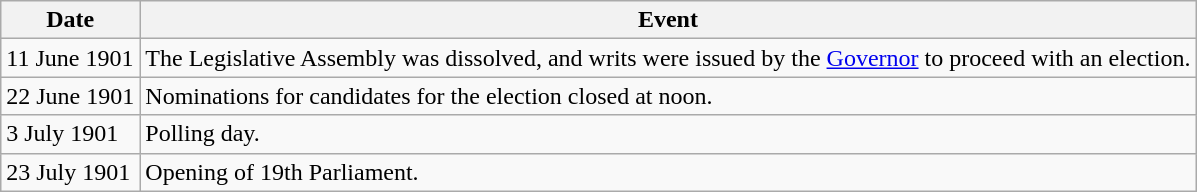<table class="wikitable">
<tr>
<th>Date</th>
<th>Event</th>
</tr>
<tr>
<td>11 June 1901</td>
<td>The Legislative Assembly was dissolved, and writs were issued by the <a href='#'>Governor</a> to proceed with an election.</td>
</tr>
<tr>
<td>22 June 1901</td>
<td>Nominations for candidates for the election closed at noon.</td>
</tr>
<tr>
<td>3 July 1901</td>
<td>Polling day.</td>
</tr>
<tr>
<td>23 July 1901</td>
<td>Opening of 19th Parliament.</td>
</tr>
</table>
